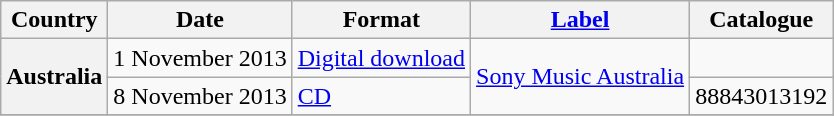<table class="wikitable plainrowheaders sortable">
<tr>
<th scope="col">Country</th>
<th scope="col">Date</th>
<th scope="col">Format</th>
<th scope="col"><a href='#'>Label</a></th>
<th scope="col">Catalogue</th>
</tr>
<tr>
<th scope="row" rowspan="2">Australia</th>
<td>1 November 2013</td>
<td><a href='#'>Digital download</a></td>
<td rowspan="2"><a href='#'>Sony Music Australia</a></td>
<td></td>
</tr>
<tr>
<td>8 November 2013</td>
<td><a href='#'>CD</a></td>
<td>88843013192</td>
</tr>
<tr>
</tr>
</table>
